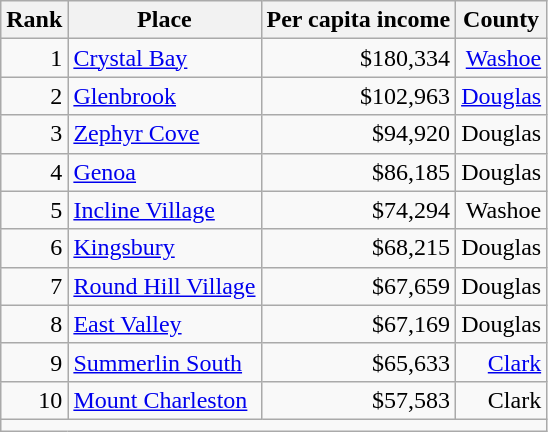<table class="wikitable" style="text-align:right; margin-left:60px">
<tr>
<th>Rank</th>
<th style="text-align:center;">Place</th>
<th>Per capita income</th>
<th>County</th>
</tr>
<tr>
<td>1</td>
<td align=left><a href='#'>Crystal Bay</a></td>
<td align=right>$180,334</td>
<td align=right><a href='#'>Washoe</a></td>
</tr>
<tr>
<td>2</td>
<td align=left><a href='#'>Glenbrook</a></td>
<td align=right>$102,963</td>
<td align=right><a href='#'>Douglas</a></td>
</tr>
<tr>
<td>3</td>
<td align=left><a href='#'>Zephyr Cove</a></td>
<td align=right>$94,920</td>
<td align=right>Douglas</td>
</tr>
<tr>
<td>4</td>
<td align=left><a href='#'>Genoa</a></td>
<td align=right>$86,185</td>
<td align=right>Douglas</td>
</tr>
<tr>
<td>5</td>
<td align=left><a href='#'>Incline Village</a></td>
<td align=right>$74,294</td>
<td align=right>Washoe</td>
</tr>
<tr>
<td>6</td>
<td align=left><a href='#'>Kingsbury</a></td>
<td align=right>$68,215</td>
<td align=right>Douglas</td>
</tr>
<tr>
<td>7</td>
<td align=left><a href='#'>Round Hill Village</a></td>
<td align=right>$67,659</td>
<td align=right>Douglas</td>
</tr>
<tr>
<td>8</td>
<td align=left><a href='#'>East Valley</a></td>
<td align=right>$67,169</td>
<td align=right>Douglas</td>
</tr>
<tr>
<td>9</td>
<td align=left><a href='#'>Summerlin South</a></td>
<td align=right>$65,633</td>
<td align=right><a href='#'>Clark</a></td>
</tr>
<tr>
<td>10</td>
<td align=left><a href='#'>Mount Charleston</a></td>
<td align=right>$57,583</td>
<td align=right>Clark</td>
</tr>
<tr>
<td colspan=5></td>
</tr>
</table>
